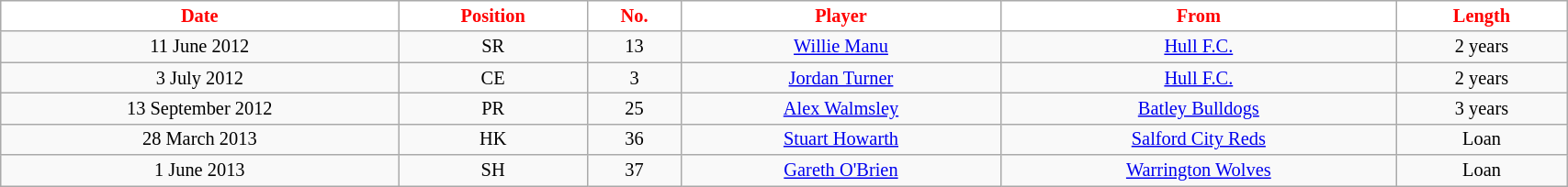<table class="wikitable sortable" style="width:90%; text-align:center; font-size:85%; text-align:centre;">
<tr>
<th style="background:#ffffff; color:red;"><strong>Date</strong></th>
<th style="background:#ffffff; color:red;"><strong>Position</strong></th>
<th style="background:#ffffff; color:red;"><strong>No.</strong></th>
<th style="background:#ffffff; color:red;"><strong>Player</strong></th>
<th style="background:#ffffff; color:red;"><strong>From</strong></th>
<th style="background:#ffffff; color:red;"><strong>Length</strong></th>
</tr>
<tr>
<td>11 June 2012</td>
<td>SR</td>
<td>13</td>
<td><a href='#'>Willie Manu</a></td>
<td><a href='#'>Hull F.C.</a></td>
<td>2 years</td>
</tr>
<tr>
<td>3 July 2012</td>
<td>CE</td>
<td>3</td>
<td><a href='#'>Jordan Turner</a></td>
<td><a href='#'>Hull F.C.</a></td>
<td>2 years</td>
</tr>
<tr>
<td>13 September 2012</td>
<td>PR</td>
<td>25</td>
<td><a href='#'>Alex Walmsley</a></td>
<td><a href='#'>Batley Bulldogs</a></td>
<td>3 years</td>
</tr>
<tr>
<td>28 March 2013</td>
<td>HK</td>
<td>36</td>
<td><a href='#'>Stuart Howarth</a></td>
<td><a href='#'>Salford City Reds</a></td>
<td>Loan</td>
</tr>
<tr>
<td>1 June 2013</td>
<td>SH</td>
<td>37</td>
<td><a href='#'>Gareth O'Brien</a></td>
<td><a href='#'>Warrington Wolves</a></td>
<td>Loan</td>
</tr>
</table>
